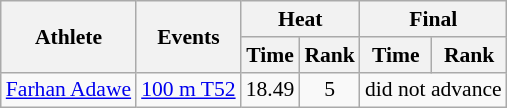<table class=wikitable style="font-size:90%">
<tr>
<th rowspan="2">Athlete</th>
<th rowspan="2">Events</th>
<th colspan="2">Heat</th>
<th colspan="2">Final</th>
</tr>
<tr>
<th scope="row">Time</th>
<th scope="row">Rank</th>
<th scope="row">Time</th>
<th scope="row">Rank</th>
</tr>
<tr align=center>
<td align=left><a href='#'>Farhan Adawe</a></td>
<td align=left><a href='#'>100 m T52</a></td>
<td>18.49</td>
<td>5</td>
<td colspan=2>did not advance</td>
</tr>
</table>
